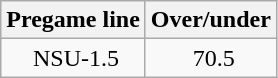<table class="wikitable">
<tr align="center">
<th style=>Pregame line</th>
<th style=>Over/under</th>
</tr>
<tr align="center">
<td> NSU-1.5</td>
<td> 70.5</td>
</tr>
</table>
